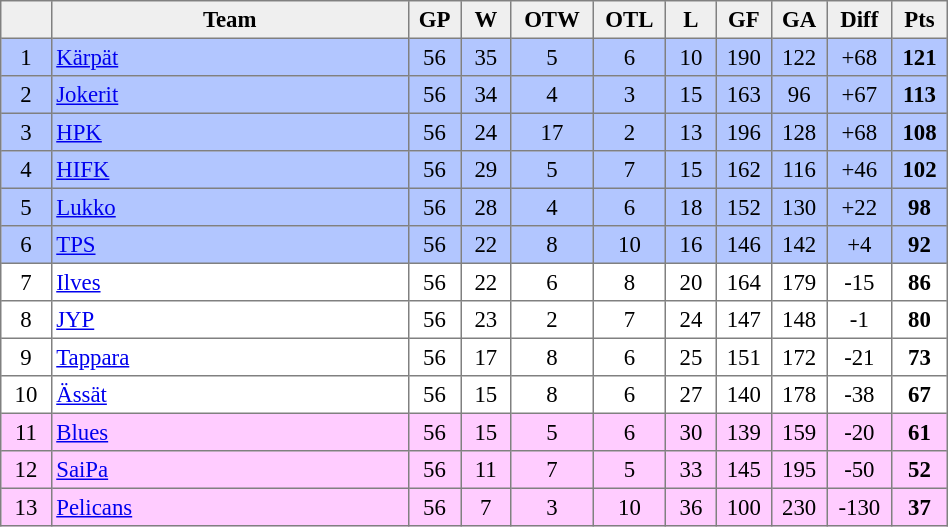<table cellpadding="3" cellspacing="0" border="1" style="font-size: 95%; text-align: center; border: gray solid 1px; border-collapse: collapse;" width="50%">
<tr bgcolor=#efefef>
<th width="20"></th>
<th width="185">Team</th>
<th width="20">GP</th>
<th width="20">W</th>
<th width="20">OTW</th>
<th width="20">OTL</th>
<th width="20">L</th>
<th width="20">GF</th>
<th width="20">GA</th>
<th width="20">Diff</th>
<th width="20">Pts</th>
</tr>
<tr bgcolor="B2C6FF">
<td>1</td>
<td align="left"><a href='#'>Kärpät</a></td>
<td>56</td>
<td>35</td>
<td>5</td>
<td>6</td>
<td>10</td>
<td>190</td>
<td>122</td>
<td>+68</td>
<td><strong>121</strong></td>
</tr>
<tr bgcolor="B2C6FF">
<td>2</td>
<td align="left"><a href='#'>Jokerit</a></td>
<td>56</td>
<td>34</td>
<td>4</td>
<td>3</td>
<td>15</td>
<td>163</td>
<td>96</td>
<td>+67</td>
<td><strong>113</strong></td>
</tr>
<tr bgcolor="B2C6FF">
<td>3</td>
<td align="left"><a href='#'>HPK</a></td>
<td>56</td>
<td>24</td>
<td>17</td>
<td>2</td>
<td>13</td>
<td>196</td>
<td>128</td>
<td>+68</td>
<td><strong>108</strong></td>
</tr>
<tr bgcolor="B2C6FF">
<td>4</td>
<td align="left"><a href='#'>HIFK</a></td>
<td>56</td>
<td>29</td>
<td>5</td>
<td>7</td>
<td>15</td>
<td>162</td>
<td>116</td>
<td>+46</td>
<td><strong>102</strong></td>
</tr>
<tr bgcolor="B2C6FF">
<td>5</td>
<td align="left"><a href='#'>Lukko</a></td>
<td>56</td>
<td>28</td>
<td>4</td>
<td>6</td>
<td>18</td>
<td>152</td>
<td>130</td>
<td>+22</td>
<td><strong>98</strong></td>
</tr>
<tr bgcolor="B2C6FF">
<td>6</td>
<td align="left"><a href='#'>TPS</a></td>
<td>56</td>
<td>22</td>
<td>8</td>
<td>10</td>
<td>16</td>
<td>146</td>
<td>142</td>
<td>+4</td>
<td><strong>92</strong></td>
</tr>
<tr>
<td>7</td>
<td align="left"><a href='#'>Ilves</a></td>
<td>56</td>
<td>22</td>
<td>6</td>
<td>8</td>
<td>20</td>
<td>164</td>
<td>179</td>
<td>-15</td>
<td><strong>86</strong></td>
</tr>
<tr>
<td>8</td>
<td align="left"><a href='#'>JYP</a></td>
<td>56</td>
<td>23</td>
<td>2</td>
<td>7</td>
<td>24</td>
<td>147</td>
<td>148</td>
<td>-1</td>
<td><strong>80</strong></td>
</tr>
<tr>
<td>9</td>
<td align="left"><a href='#'>Tappara</a></td>
<td>56</td>
<td>17</td>
<td>8</td>
<td>6</td>
<td>25</td>
<td>151</td>
<td>172</td>
<td>-21</td>
<td><strong>73</strong></td>
</tr>
<tr>
<td>10</td>
<td align="left"><a href='#'>Ässät</a></td>
<td>56</td>
<td>15</td>
<td>8</td>
<td>6</td>
<td>27</td>
<td>140</td>
<td>178</td>
<td>-38</td>
<td><strong>67</strong></td>
</tr>
<tr bgcolor=ffccff>
<td>11</td>
<td align="left"><a href='#'>Blues</a></td>
<td>56</td>
<td>15</td>
<td>5</td>
<td>6</td>
<td>30</td>
<td>139</td>
<td>159</td>
<td>-20</td>
<td><strong>61</strong></td>
</tr>
<tr bgcolor=ffccff>
<td>12</td>
<td align="left"><a href='#'>SaiPa</a></td>
<td>56</td>
<td>11</td>
<td>7</td>
<td>5</td>
<td>33</td>
<td>145</td>
<td>195</td>
<td>-50</td>
<td><strong>52</strong></td>
</tr>
<tr bgcolor=ffccff>
<td>13</td>
<td align="left"><a href='#'>Pelicans</a></td>
<td>56</td>
<td>7</td>
<td>3</td>
<td>10</td>
<td>36</td>
<td>100</td>
<td>230</td>
<td>-130</td>
<td><strong>37</strong></td>
</tr>
</table>
